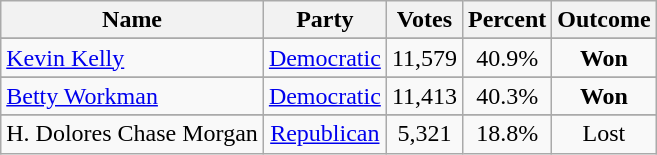<table class=wikitable style="text-align:center">
<tr>
<th>Name</th>
<th>Party</th>
<th>Votes</th>
<th>Percent</th>
<th>Outcome</th>
</tr>
<tr>
</tr>
<tr>
<td align=left><a href='#'>Kevin Kelly</a></td>
<td><a href='#'>Democratic</a></td>
<td>11,579</td>
<td>40.9%</td>
<td><strong>Won</strong></td>
</tr>
<tr>
</tr>
<tr>
<td align=left><a href='#'>Betty Workman</a></td>
<td><a href='#'>Democratic</a></td>
<td>11,413</td>
<td>40.3%</td>
<td><strong>Won</strong></td>
</tr>
<tr>
</tr>
<tr>
<td align=left>H. Dolores Chase Morgan</td>
<td><a href='#'>Republican</a></td>
<td>5,321</td>
<td>18.8%</td>
<td>Lost</td>
</tr>
</table>
